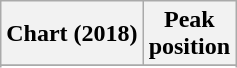<table class="wikitable sortable">
<tr>
<th>Chart (2018)</th>
<th>Peak<br>position</th>
</tr>
<tr>
</tr>
<tr>
</tr>
<tr>
</tr>
<tr>
</tr>
</table>
